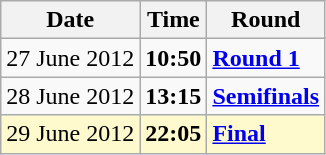<table class="wikitable">
<tr>
<th>Date</th>
<th>Time</th>
<th>Round</th>
</tr>
<tr>
<td>27 June 2012</td>
<td><strong>10:50</strong></td>
<td><strong><a href='#'>Round 1</a></strong></td>
</tr>
<tr>
<td>28 June 2012</td>
<td><strong>13:15</strong></td>
<td><strong><a href='#'>Semifinals</a></strong></td>
</tr>
<tr style=background:lemonchiffon>
<td>29 June 2012</td>
<td><strong>22:05</strong></td>
<td><strong><a href='#'>Final</a></strong></td>
</tr>
</table>
